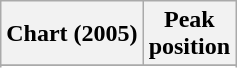<table class="wikitable sortable plainrowheaders" style="text-align:center">
<tr>
<th scope="col">Chart (2005)</th>
<th scope="col">Peak<br>position</th>
</tr>
<tr>
</tr>
<tr>
</tr>
</table>
